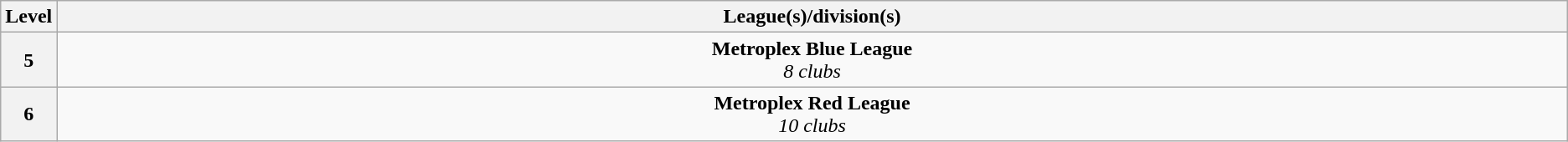<table class="wikitable" style="border: none; text-align: center;">
<tr>
<th width=2%>Level</th>
<th>League(s)/division(s)</th>
</tr>
<tr>
<th>5</th>
<td><strong>Metroplex Blue League</strong><br><em>8 clubs</em></td>
</tr>
<tr>
<th>6</th>
<td><strong>Metroplex Red League</strong><br><em>10 clubs</em></td>
</tr>
</table>
